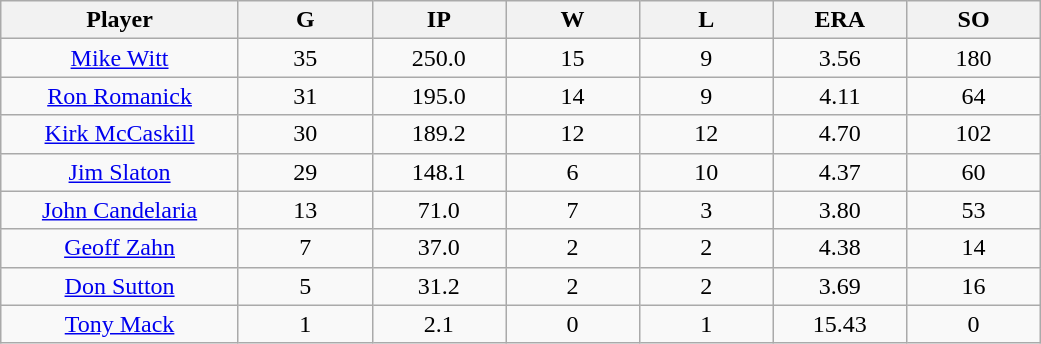<table class="wikitable sortable">
<tr>
<th bgcolor="#DDDDFF" width="16%">Player</th>
<th bgcolor="#DDDDFF" width="9%">G</th>
<th bgcolor="#DDDDFF" width="9%">IP</th>
<th bgcolor="#DDDDFF" width="9%">W</th>
<th bgcolor="#DDDDFF" width="9%">L</th>
<th bgcolor="#DDDDFF" width="9%">ERA</th>
<th bgcolor="#DDDDFF" width="9%">SO</th>
</tr>
<tr align="center">
<td><a href='#'>Mike Witt</a></td>
<td>35</td>
<td>250.0</td>
<td>15</td>
<td>9</td>
<td>3.56</td>
<td>180</td>
</tr>
<tr align="center">
<td><a href='#'>Ron Romanick</a></td>
<td>31</td>
<td>195.0</td>
<td>14</td>
<td>9</td>
<td>4.11</td>
<td>64</td>
</tr>
<tr align="center">
<td><a href='#'>Kirk McCaskill</a></td>
<td>30</td>
<td>189.2</td>
<td>12</td>
<td>12</td>
<td>4.70</td>
<td>102</td>
</tr>
<tr align="center">
<td><a href='#'>Jim Slaton</a></td>
<td>29</td>
<td>148.1</td>
<td>6</td>
<td>10</td>
<td>4.37</td>
<td>60</td>
</tr>
<tr align="center">
<td><a href='#'>John Candelaria</a></td>
<td>13</td>
<td>71.0</td>
<td>7</td>
<td>3</td>
<td>3.80</td>
<td>53</td>
</tr>
<tr align="center">
<td><a href='#'>Geoff Zahn</a></td>
<td>7</td>
<td>37.0</td>
<td>2</td>
<td>2</td>
<td>4.38</td>
<td>14</td>
</tr>
<tr align="center">
<td><a href='#'>Don Sutton</a></td>
<td>5</td>
<td>31.2</td>
<td>2</td>
<td>2</td>
<td>3.69</td>
<td>16</td>
</tr>
<tr align="center">
<td><a href='#'>Tony Mack</a></td>
<td>1</td>
<td>2.1</td>
<td>0</td>
<td>1</td>
<td>15.43</td>
<td>0</td>
</tr>
</table>
